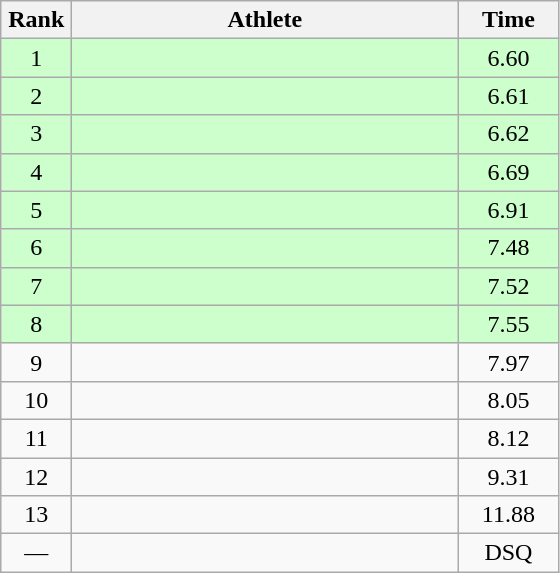<table class=wikitable style="text-align:center">
<tr>
<th width=40>Rank</th>
<th width=250>Athlete</th>
<th width=60>Time</th>
</tr>
<tr bgcolor="ccffcc">
<td>1</td>
<td align=left></td>
<td>6.60</td>
</tr>
<tr bgcolor="ccffcc">
<td>2</td>
<td align=left></td>
<td>6.61</td>
</tr>
<tr bgcolor="ccffcc">
<td>3</td>
<td align=left></td>
<td>6.62</td>
</tr>
<tr bgcolor="ccffcc">
<td>4</td>
<td align=left></td>
<td>6.69</td>
</tr>
<tr bgcolor="ccffcc">
<td>5</td>
<td align=left></td>
<td>6.91</td>
</tr>
<tr bgcolor="ccffcc">
<td>6</td>
<td align=left></td>
<td>7.48</td>
</tr>
<tr bgcolor="ccffcc">
<td>7</td>
<td align=left></td>
<td>7.52</td>
</tr>
<tr bgcolor="ccffcc">
<td>8</td>
<td align=left></td>
<td>7.55</td>
</tr>
<tr>
<td>9</td>
<td align=left></td>
<td>7.97</td>
</tr>
<tr>
<td>10</td>
<td align=left></td>
<td>8.05</td>
</tr>
<tr>
<td>11</td>
<td align=left></td>
<td>8.12</td>
</tr>
<tr>
<td>12</td>
<td align=left></td>
<td>9.31</td>
</tr>
<tr>
<td>13</td>
<td align=left></td>
<td>11.88</td>
</tr>
<tr>
<td>—</td>
<td align=left></td>
<td>DSQ</td>
</tr>
</table>
